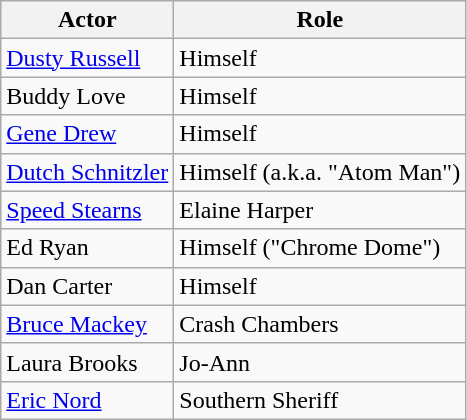<table class="wikitable">
<tr>
<th>Actor</th>
<th>Role</th>
</tr>
<tr>
<td><a href='#'>Dusty Russell</a></td>
<td>Himself</td>
</tr>
<tr>
<td>Buddy Love</td>
<td>Himself</td>
</tr>
<tr>
<td><a href='#'>Gene Drew</a></td>
<td>Himself</td>
</tr>
<tr>
<td><a href='#'>Dutch Schnitzler</a></td>
<td>Himself (a.k.a. "Atom Man")</td>
</tr>
<tr>
<td><a href='#'>Speed Stearns</a></td>
<td>Elaine Harper</td>
</tr>
<tr>
<td>Ed Ryan</td>
<td>Himself ("Chrome Dome")</td>
</tr>
<tr>
<td>Dan Carter</td>
<td>Himself</td>
</tr>
<tr>
<td><a href='#'>Bruce Mackey</a></td>
<td>Crash Chambers</td>
</tr>
<tr>
<td>Laura Brooks</td>
<td>Jo-Ann</td>
</tr>
<tr>
<td><a href='#'>Eric Nord</a></td>
<td>Southern Sheriff</td>
</tr>
</table>
